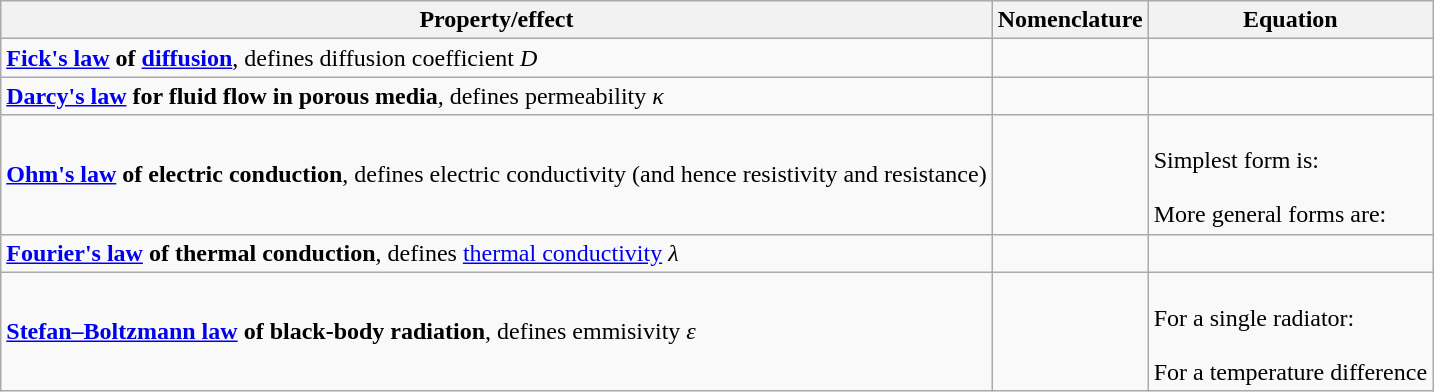<table class="wikitable">
<tr>
<th scope="col">Property/effect</th>
<th scope="col">Nomenclature</th>
<th scope="col">Equation</th>
</tr>
<tr>
<td><strong><a href='#'>Fick's law</a> of <a href='#'>diffusion</a></strong>, defines diffusion coefficient <em>D</em></td>
<td></td>
<td></td>
</tr>
<tr>
<td><strong><a href='#'>Darcy's law</a> for fluid flow in porous media</strong>, defines permeability <em>κ</em></td>
<td></td>
<td></td>
</tr>
<tr>
<td><strong><a href='#'>Ohm's law</a> of electric conduction</strong>, defines electric conductivity (and hence resistivity and resistance)</td>
<td></td>
<td><br>Simplest form is:<br><br>More general forms are:<br></td>
</tr>
<tr>
<td><strong><a href='#'>Fourier's law</a> of thermal conduction</strong>, defines <a href='#'>thermal conductivity</a> <em>λ</em></td>
<td></td>
<td></td>
</tr>
<tr>
<td><strong><a href='#'>Stefan–Boltzmann law</a> of black-body radiation</strong>, defines emmisivity <em>ε</em></td>
<td></td>
<td><br>For a single radiator:<br><br>For a temperature difference</td>
</tr>
</table>
